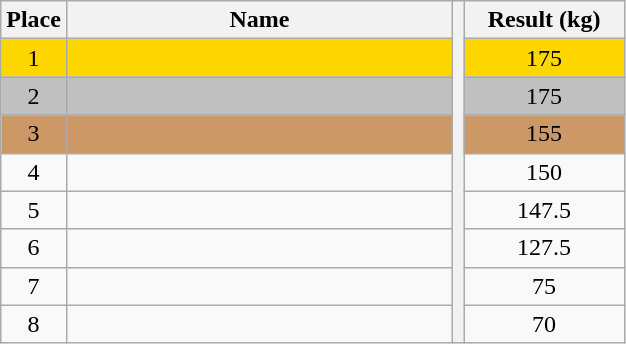<table class="wikitable" style="text-align:center">
<tr>
<th>Place</th>
<th width=250>Name</th>
<th rowspan=27></th>
<th width=100>Result (kg)</th>
</tr>
<tr bgcolor=gold>
<td>1</td>
<td align=left></td>
<td>175</td>
</tr>
<tr bgcolor=silver>
<td>2</td>
<td align=left></td>
<td>175</td>
</tr>
<tr bgcolor=cc9966>
<td>3</td>
<td align=left></td>
<td>155</td>
</tr>
<tr>
<td>4</td>
<td align=left></td>
<td>150</td>
</tr>
<tr>
<td>5</td>
<td align=left></td>
<td>147.5</td>
</tr>
<tr>
<td>6</td>
<td align=left></td>
<td>127.5</td>
</tr>
<tr>
<td>7</td>
<td align=left></td>
<td>75</td>
</tr>
<tr>
<td>8</td>
<td align=left></td>
<td>70</td>
</tr>
</table>
